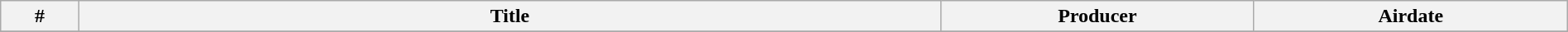<table class="wikitable plainrowheaders" width="100%">
<tr>
<th width="5%">#</th>
<th width="55%">Title</th>
<th width="20%">Producer</th>
<th width="20%">Airdate</th>
</tr>
<tr>
</tr>
</table>
